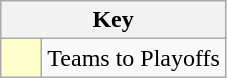<table class="wikitable" style="text-align: center;">
<tr>
<th colspan=2>Key</th>
</tr>
<tr>
<td style="background:#ffffcc; width:20px;"></td>
<td align=left>Teams to Playoffs</td>
</tr>
</table>
